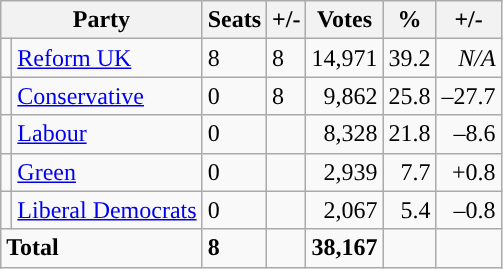<table class="wikitable sortable">
<tr>
<th colspan="2">Party</th>
<th>Seats</th>
<th>+/-</th>
<th>Votes</th>
<th>%</th>
<th>+/-</th>
</tr>
<tr>
<td style="background-color: "></td>
<td><a href='#'>Reform UK</a></td>
<td>8</td>
<td> 8</td>
<td style="text-align:right;">14,971</td>
<td style="text-align:right;">39.2</td>
<td style="text-align:right;"><em>N/A</em></td>
</tr>
<tr>
<td style="background-color: "></td>
<td><a href='#'>Conservative</a></td>
<td>0</td>
<td> 8</td>
<td style="text-align:right;">9,862</td>
<td style="text-align:right;">25.8</td>
<td style="text-align:right;">–27.7</td>
</tr>
<tr>
<td style="background-color: "></td>
<td><a href='#'>Labour</a></td>
<td>0</td>
<td></td>
<td style="text-align:right;">8,328</td>
<td style="text-align:right;">21.8</td>
<td style="text-align:right;">–8.6</td>
</tr>
<tr>
<td style="background-color: "></td>
<td><a href='#'>Green</a></td>
<td>0</td>
<td></td>
<td style="text-align:right;">2,939</td>
<td style="text-align:right;">7.7</td>
<td style="text-align:right;">+0.8</td>
</tr>
<tr>
<td style="background-color: "></td>
<td><a href='#'>Liberal Democrats</a></td>
<td>0</td>
<td></td>
<td style="text-align:right;">2,067</td>
<td style="text-align:right;">5.4</td>
<td style="text-align:right;">–0.8</td>
</tr>
<tr>
<td colspan="2"><strong>Total</strong></td>
<td><strong>8</strong></td>
<td></td>
<td style="text-align:right;"><strong>38,167</strong></td>
<td style="text-align:right;"></td>
<td style="text-align:right;"></td>
</tr>
</table>
